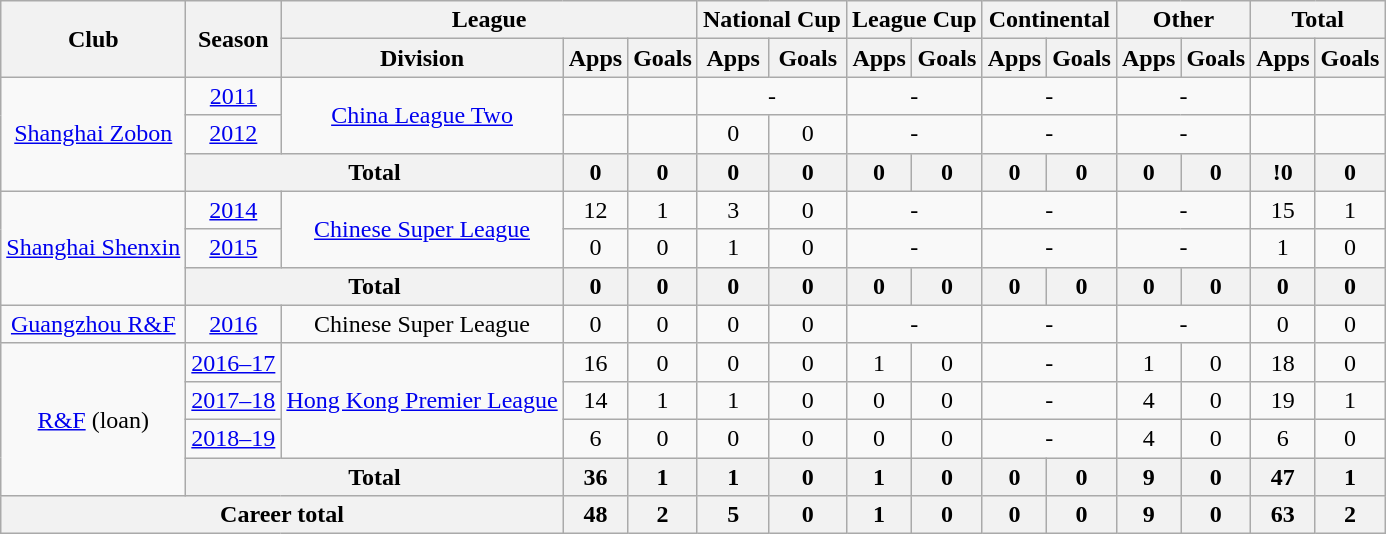<table class="wikitable" style="text-align: center">
<tr>
<th rowspan="2">Club</th>
<th rowspan="2">Season</th>
<th colspan="3">League</th>
<th colspan="2">National Cup</th>
<th colspan="2">League Cup</th>
<th colspan="2">Continental</th>
<th colspan="2">Other</th>
<th colspan="2">Total</th>
</tr>
<tr>
<th>Division</th>
<th>Apps</th>
<th>Goals</th>
<th>Apps</th>
<th>Goals</th>
<th>Apps</th>
<th>Goals</th>
<th>Apps</th>
<th>Goals</th>
<th>Apps</th>
<th>Goals</th>
<th>Apps</th>
<th>Goals</th>
</tr>
<tr>
<td rowspan="3"><a href='#'>Shanghai Zobon</a></td>
<td><a href='#'>2011</a></td>
<td rowspan="2"><a href='#'>China League Two</a></td>
<td></td>
<td></td>
<td colspan="2">-</td>
<td colspan="2">-</td>
<td colspan="2">-</td>
<td colspan="2">-</td>
<td></td>
<td></td>
</tr>
<tr>
<td><a href='#'>2012</a></td>
<td></td>
<td></td>
<td>0</td>
<td>0</td>
<td colspan="2">-</td>
<td colspan="2">-</td>
<td colspan="2">-</td>
<td></td>
<td></td>
</tr>
<tr>
<th colspan="2"><strong>Total</strong></th>
<th>0</th>
<th>0</th>
<th>0</th>
<th>0</th>
<th>0</th>
<th>0</th>
<th>0</th>
<th>0</th>
<th>0</th>
<th>0</th>
<th>!0</th>
<th>0</th>
</tr>
<tr>
<td rowspan="3"><a href='#'>Shanghai Shenxin</a></td>
<td><a href='#'>2014</a></td>
<td rowspan="2"><a href='#'>Chinese Super League</a></td>
<td>12</td>
<td>1</td>
<td>3</td>
<td>0</td>
<td colspan="2">-</td>
<td colspan="2">-</td>
<td colspan="2">-</td>
<td>15</td>
<td>1</td>
</tr>
<tr>
<td><a href='#'>2015</a></td>
<td>0</td>
<td>0</td>
<td>1</td>
<td>0</td>
<td colspan="2">-</td>
<td colspan="2">-</td>
<td colspan="2">-</td>
<td>1</td>
<td>0</td>
</tr>
<tr>
<th colspan="2"><strong>Total</strong></th>
<th>0</th>
<th>0</th>
<th>0</th>
<th>0</th>
<th>0</th>
<th>0</th>
<th>0</th>
<th>0</th>
<th>0</th>
<th>0</th>
<th>0</th>
<th>0</th>
</tr>
<tr>
<td><a href='#'>Guangzhou R&F</a></td>
<td><a href='#'>2016</a></td>
<td>Chinese Super League</td>
<td>0</td>
<td>0</td>
<td>0</td>
<td>0</td>
<td colspan="2">-</td>
<td colspan="2">-</td>
<td colspan="2">-</td>
<td>0</td>
<td>0</td>
</tr>
<tr>
<td rowspan="4"><a href='#'>R&F</a> (loan)</td>
<td><a href='#'>2016–17</a></td>
<td rowspan="3"><a href='#'>Hong Kong Premier League</a></td>
<td>16</td>
<td>0</td>
<td>0</td>
<td>0</td>
<td>1</td>
<td>0</td>
<td colspan="2">-</td>
<td>1</td>
<td>0</td>
<td>18</td>
<td>0</td>
</tr>
<tr>
<td><a href='#'>2017–18</a></td>
<td>14</td>
<td>1</td>
<td>1</td>
<td>0</td>
<td>0</td>
<td>0</td>
<td colspan="2">-</td>
<td>4</td>
<td>0</td>
<td>19</td>
<td>1</td>
</tr>
<tr>
<td><a href='#'>2018–19</a></td>
<td>6</td>
<td>0</td>
<td>0</td>
<td>0</td>
<td>0</td>
<td>0</td>
<td colspan="2">-</td>
<td>4</td>
<td>0</td>
<td>6</td>
<td>0</td>
</tr>
<tr>
<th colspan="2"><strong>Total</strong></th>
<th>36</th>
<th>1</th>
<th>1</th>
<th>0</th>
<th>1</th>
<th>0</th>
<th>0</th>
<th>0</th>
<th>9</th>
<th>0</th>
<th>47</th>
<th>1</th>
</tr>
<tr>
<th colspan=3>Career total</th>
<th>48</th>
<th>2</th>
<th>5</th>
<th>0</th>
<th>1</th>
<th>0</th>
<th>0</th>
<th>0</th>
<th>9</th>
<th>0</th>
<th>63</th>
<th>2</th>
</tr>
</table>
